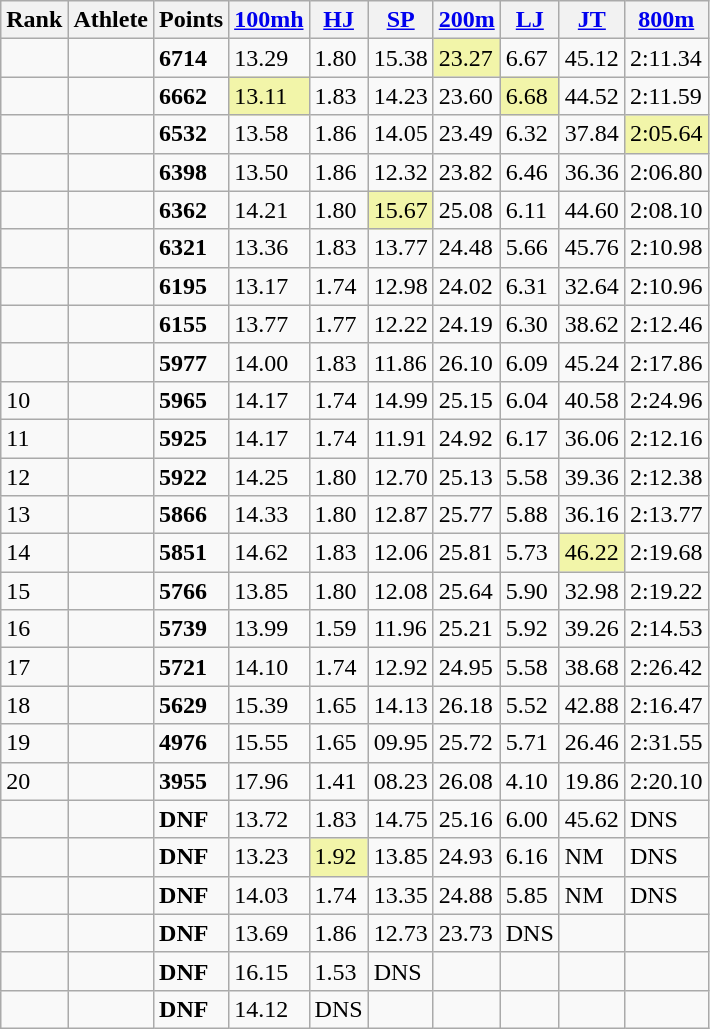<table class="wikitable sortable">
<tr>
<th>Rank</th>
<th>Athlete</th>
<th>Points</th>
<th><a href='#'>100mh</a></th>
<th><a href='#'>HJ</a></th>
<th><a href='#'>SP</a></th>
<th><a href='#'>200m</a></th>
<th><a href='#'>LJ</a></th>
<th><a href='#'>JT</a></th>
<th><a href='#'>800m</a></th>
</tr>
<tr>
<td></td>
<td></td>
<td><strong>6714</strong></td>
<td>13.29</td>
<td>1.80</td>
<td>15.38</td>
<td bgcolor=#F2F5A9>23.27</td>
<td>6.67</td>
<td>45.12</td>
<td>2:11.34</td>
</tr>
<tr>
<td></td>
<td></td>
<td><strong>6662</strong></td>
<td bgcolor=#F2F5A9>13.11</td>
<td>1.83</td>
<td>14.23</td>
<td>23.60</td>
<td bgcolor=#F2F5A9>6.68</td>
<td>44.52</td>
<td>2:11.59</td>
</tr>
<tr>
<td></td>
<td></td>
<td><strong>6532</strong></td>
<td>13.58</td>
<td>1.86</td>
<td>14.05</td>
<td>23.49</td>
<td>6.32</td>
<td>37.84</td>
<td bgcolor=#F2F5A9>2:05.64</td>
</tr>
<tr>
<td></td>
<td></td>
<td><strong>6398</strong></td>
<td>13.50</td>
<td>1.86</td>
<td>12.32</td>
<td>23.82</td>
<td>6.46</td>
<td>36.36</td>
<td>2:06.80</td>
</tr>
<tr>
<td></td>
<td></td>
<td><strong>6362</strong></td>
<td>14.21</td>
<td>1.80</td>
<td bgcolor=#F2F5A9>15.67</td>
<td>25.08</td>
<td>6.11</td>
<td>44.60</td>
<td>2:08.10</td>
</tr>
<tr>
<td></td>
<td></td>
<td><strong>6321</strong></td>
<td>13.36</td>
<td>1.83</td>
<td>13.77</td>
<td>24.48</td>
<td>5.66</td>
<td>45.76</td>
<td>2:10.98</td>
</tr>
<tr>
<td></td>
<td></td>
<td><strong>6195</strong></td>
<td>13.17</td>
<td>1.74</td>
<td>12.98</td>
<td>24.02</td>
<td>6.31</td>
<td>32.64</td>
<td>2:10.96</td>
</tr>
<tr>
<td></td>
<td></td>
<td><strong>6155</strong></td>
<td>13.77</td>
<td>1.77</td>
<td>12.22</td>
<td>24.19</td>
<td>6.30</td>
<td>38.62</td>
<td>2:12.46</td>
</tr>
<tr>
<td></td>
<td></td>
<td><strong>5977</strong></td>
<td>14.00</td>
<td>1.83</td>
<td>11.86</td>
<td>26.10</td>
<td>6.09</td>
<td>45.24</td>
<td>2:17.86</td>
</tr>
<tr>
<td>10</td>
<td></td>
<td><strong>5965</strong></td>
<td>14.17</td>
<td>1.74</td>
<td>14.99</td>
<td>25.15</td>
<td>6.04</td>
<td>40.58</td>
<td>2:24.96</td>
</tr>
<tr>
<td>11</td>
<td></td>
<td><strong>5925</strong></td>
<td>14.17</td>
<td>1.74</td>
<td>11.91</td>
<td>24.92</td>
<td>6.17</td>
<td>36.06</td>
<td>2:12.16</td>
</tr>
<tr>
<td>12</td>
<td></td>
<td><strong>5922</strong></td>
<td>14.25</td>
<td>1.80</td>
<td>12.70</td>
<td>25.13</td>
<td>5.58</td>
<td>39.36</td>
<td>2:12.38</td>
</tr>
<tr>
<td>13</td>
<td></td>
<td><strong>5866</strong></td>
<td>14.33</td>
<td>1.80</td>
<td>12.87</td>
<td>25.77</td>
<td>5.88</td>
<td>36.16</td>
<td>2:13.77</td>
</tr>
<tr>
<td>14</td>
<td></td>
<td><strong>5851</strong></td>
<td>14.62</td>
<td>1.83</td>
<td>12.06</td>
<td>25.81</td>
<td>5.73</td>
<td bgcolor=#F2F5A9>46.22</td>
<td>2:19.68</td>
</tr>
<tr>
<td>15</td>
<td></td>
<td><strong>5766</strong></td>
<td>13.85</td>
<td>1.80</td>
<td>12.08</td>
<td>25.64</td>
<td>5.90</td>
<td>32.98</td>
<td>2:19.22</td>
</tr>
<tr>
<td>16</td>
<td></td>
<td><strong>5739</strong></td>
<td>13.99</td>
<td>1.59</td>
<td>11.96</td>
<td>25.21</td>
<td>5.92</td>
<td>39.26</td>
<td>2:14.53</td>
</tr>
<tr>
<td>17</td>
<td></td>
<td><strong>5721</strong></td>
<td>14.10</td>
<td>1.74</td>
<td>12.92</td>
<td>24.95</td>
<td>5.58</td>
<td>38.68</td>
<td>2:26.42</td>
</tr>
<tr>
<td>18</td>
<td></td>
<td><strong>5629</strong></td>
<td>15.39</td>
<td>1.65</td>
<td>14.13</td>
<td>26.18</td>
<td>5.52</td>
<td>42.88</td>
<td>2:16.47</td>
</tr>
<tr>
<td>19</td>
<td></td>
<td><strong>4976</strong></td>
<td>15.55</td>
<td>1.65</td>
<td>09.95</td>
<td>25.72</td>
<td>5.71</td>
<td>26.46</td>
<td>2:31.55</td>
</tr>
<tr>
<td>20</td>
<td></td>
<td><strong>3955</strong></td>
<td>17.96</td>
<td>1.41</td>
<td>08.23</td>
<td>26.08</td>
<td>4.10</td>
<td>19.86</td>
<td>2:20.10</td>
</tr>
<tr>
<td></td>
<td></td>
<td><strong>DNF</strong></td>
<td>13.72</td>
<td>1.83</td>
<td>14.75</td>
<td>25.16</td>
<td>6.00</td>
<td>45.62</td>
<td>DNS</td>
</tr>
<tr>
<td></td>
<td></td>
<td><strong>DNF</strong></td>
<td>13.23</td>
<td bgcolor=#F2F5A9>1.92</td>
<td>13.85</td>
<td>24.93</td>
<td>6.16</td>
<td>NM</td>
<td>DNS</td>
</tr>
<tr>
<td></td>
<td></td>
<td><strong>DNF</strong></td>
<td>14.03</td>
<td>1.74</td>
<td>13.35</td>
<td>24.88</td>
<td>5.85</td>
<td>NM</td>
<td>DNS</td>
</tr>
<tr>
<td></td>
<td></td>
<td><strong>DNF</strong></td>
<td>13.69</td>
<td>1.86</td>
<td>12.73</td>
<td>23.73</td>
<td>DNS</td>
<td></td>
<td></td>
</tr>
<tr>
<td></td>
<td></td>
<td><strong>DNF</strong></td>
<td>16.15</td>
<td>1.53</td>
<td>DNS</td>
<td></td>
<td></td>
<td></td>
<td></td>
</tr>
<tr>
<td></td>
<td></td>
<td><strong>DNF</strong></td>
<td>14.12</td>
<td>DNS</td>
<td></td>
<td></td>
<td></td>
<td></td>
<td></td>
</tr>
</table>
